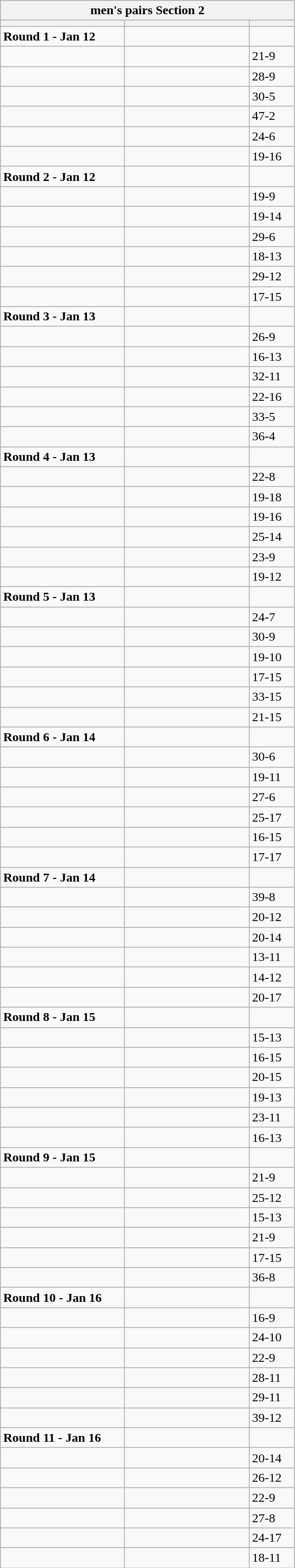<table class="wikitable">
<tr>
<th colspan="3">men's pairs Section 2</th>
</tr>
<tr>
<th width=150></th>
<th width=150></th>
<th width=50></th>
</tr>
<tr>
<td><strong>Round 1 - Jan 12</strong></td>
<td></td>
<td></td>
</tr>
<tr>
<td></td>
<td></td>
<td>21-9</td>
</tr>
<tr>
<td></td>
<td></td>
<td>28-9</td>
</tr>
<tr>
<td></td>
<td></td>
<td>30-5</td>
</tr>
<tr>
<td></td>
<td></td>
<td>47-2</td>
</tr>
<tr>
<td></td>
<td></td>
<td>24-6</td>
</tr>
<tr>
<td></td>
<td></td>
<td>19-16</td>
</tr>
<tr>
<td><strong>Round 2 - Jan 12</strong></td>
<td></td>
<td></td>
</tr>
<tr>
<td></td>
<td></td>
<td>19-9</td>
</tr>
<tr>
<td></td>
<td></td>
<td>19-14</td>
</tr>
<tr>
<td></td>
<td></td>
<td>29-6</td>
</tr>
<tr>
<td></td>
<td></td>
<td>18-13</td>
</tr>
<tr>
<td></td>
<td></td>
<td>29-12</td>
</tr>
<tr>
<td></td>
<td></td>
<td>17-15</td>
</tr>
<tr>
<td><strong>Round 3 - Jan 13</strong></td>
<td></td>
<td></td>
</tr>
<tr>
<td></td>
<td></td>
<td>26-9</td>
</tr>
<tr>
<td></td>
<td></td>
<td>16-13</td>
</tr>
<tr>
<td></td>
<td></td>
<td>32-11</td>
</tr>
<tr>
<td></td>
<td></td>
<td>22-16</td>
</tr>
<tr>
<td></td>
<td></td>
<td>33-5</td>
</tr>
<tr>
<td></td>
<td></td>
<td>36-4</td>
</tr>
<tr>
<td><strong>Round 4 - Jan 13</strong></td>
<td></td>
<td></td>
</tr>
<tr>
<td></td>
<td></td>
<td>22-8</td>
</tr>
<tr>
<td></td>
<td></td>
<td>19-18</td>
</tr>
<tr>
<td></td>
<td></td>
<td>19-16</td>
</tr>
<tr>
<td></td>
<td></td>
<td>25-14</td>
</tr>
<tr>
<td></td>
<td></td>
<td>23-9</td>
</tr>
<tr>
<td></td>
<td></td>
<td>19-12</td>
</tr>
<tr>
<td><strong>Round 5 - Jan 13</strong></td>
<td></td>
<td></td>
</tr>
<tr>
<td></td>
<td></td>
<td>24-7</td>
</tr>
<tr>
<td></td>
<td></td>
<td>30-9</td>
</tr>
<tr>
<td></td>
<td></td>
<td>19-10</td>
</tr>
<tr>
<td></td>
<td></td>
<td>17-15</td>
</tr>
<tr>
<td></td>
<td></td>
<td>33-15</td>
</tr>
<tr>
<td></td>
<td></td>
<td>21-15</td>
</tr>
<tr>
<td><strong>Round 6  - Jan 14</strong></td>
<td></td>
<td></td>
</tr>
<tr>
<td></td>
<td></td>
<td>30-6</td>
</tr>
<tr>
<td></td>
<td></td>
<td>19-11</td>
</tr>
<tr>
<td></td>
<td></td>
<td>27-6</td>
</tr>
<tr>
<td></td>
<td></td>
<td>25-17</td>
</tr>
<tr>
<td></td>
<td></td>
<td>16-15</td>
</tr>
<tr>
<td></td>
<td></td>
<td>17-17</td>
</tr>
<tr>
<td><strong>Round 7 - Jan 14</strong></td>
<td></td>
<td></td>
</tr>
<tr>
<td></td>
<td></td>
<td>39-8</td>
</tr>
<tr>
<td></td>
<td></td>
<td>20-12</td>
</tr>
<tr>
<td></td>
<td></td>
<td>20-14</td>
</tr>
<tr>
<td></td>
<td></td>
<td>13-11</td>
</tr>
<tr>
<td></td>
<td></td>
<td>14-12</td>
</tr>
<tr>
<td></td>
<td></td>
<td>20-17</td>
</tr>
<tr>
<td><strong>Round 8 - Jan 15</strong></td>
<td></td>
<td></td>
</tr>
<tr>
<td></td>
<td></td>
<td>15-13</td>
</tr>
<tr>
<td></td>
<td></td>
<td>16-15</td>
</tr>
<tr>
<td></td>
<td></td>
<td>20-15</td>
</tr>
<tr>
<td></td>
<td></td>
<td>19-13</td>
</tr>
<tr>
<td></td>
<td></td>
<td>23-11</td>
</tr>
<tr>
<td></td>
<td></td>
<td>16-13</td>
</tr>
<tr>
<td><strong>Round 9 - Jan 15</strong></td>
<td></td>
<td></td>
</tr>
<tr>
<td></td>
<td></td>
<td>21-9</td>
</tr>
<tr>
<td></td>
<td></td>
<td>25-12</td>
</tr>
<tr>
<td></td>
<td></td>
<td>15-13</td>
</tr>
<tr>
<td></td>
<td></td>
<td>21-9</td>
</tr>
<tr>
<td></td>
<td></td>
<td>17-15</td>
</tr>
<tr>
<td></td>
<td></td>
<td>36-8</td>
</tr>
<tr>
<td><strong>Round 10 - Jan 16</strong></td>
<td></td>
<td></td>
</tr>
<tr>
<td></td>
<td></td>
<td>16-9</td>
</tr>
<tr>
<td></td>
<td></td>
<td>24-10</td>
</tr>
<tr>
<td></td>
<td></td>
<td>22-9</td>
</tr>
<tr>
<td></td>
<td></td>
<td>28-11</td>
</tr>
<tr>
<td></td>
<td></td>
<td>29-11</td>
</tr>
<tr>
<td></td>
<td></td>
<td>39-12</td>
</tr>
<tr>
<td><strong>Round 11 - Jan 16</strong></td>
<td></td>
<td></td>
</tr>
<tr>
<td></td>
<td></td>
<td>20-14</td>
</tr>
<tr>
<td></td>
<td></td>
<td>26-12</td>
</tr>
<tr>
<td></td>
<td></td>
<td>22-9</td>
</tr>
<tr>
<td></td>
<td></td>
<td>27-8</td>
</tr>
<tr>
<td></td>
<td></td>
<td>24-17</td>
</tr>
<tr>
<td></td>
<td></td>
<td>18-11</td>
</tr>
</table>
